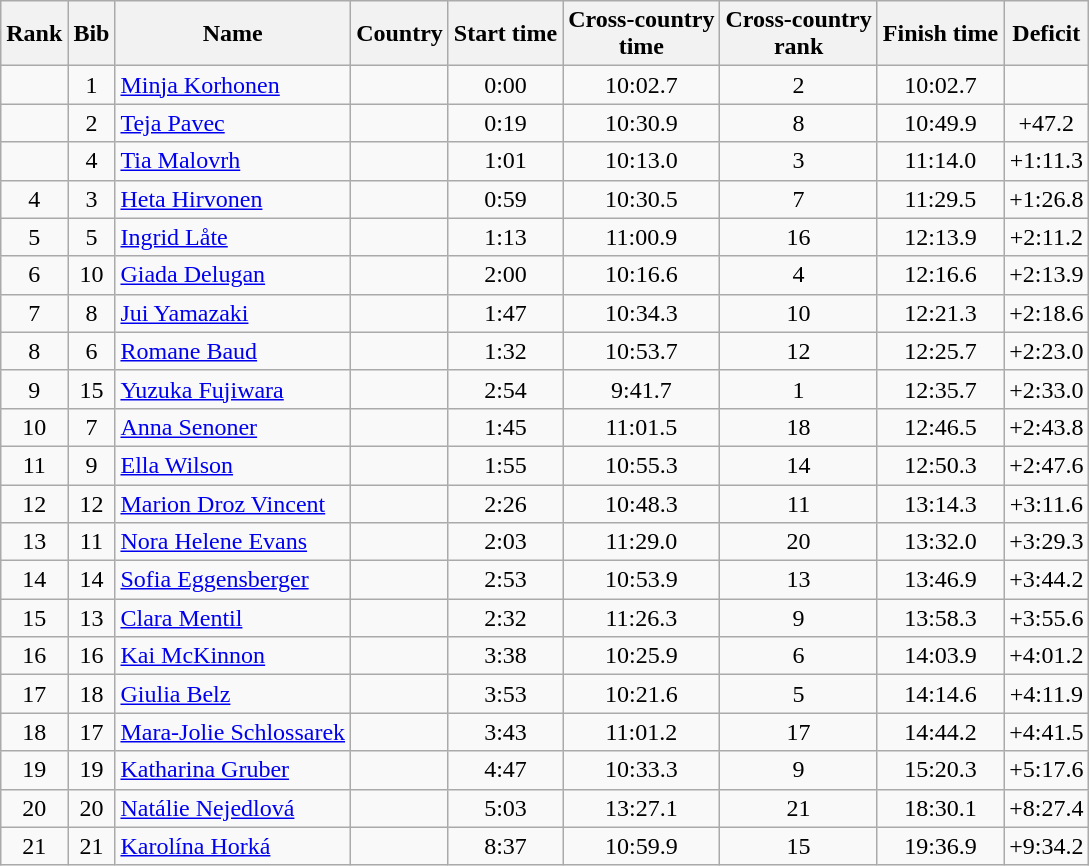<table class="wikitable sortable" style="text-align:center">
<tr>
<th>Rank</th>
<th>Bib</th>
<th>Name</th>
<th>Country</th>
<th>Start time</th>
<th>Cross-country<br>time</th>
<th>Cross-country <br>rank</th>
<th>Finish time</th>
<th>Deficit</th>
</tr>
<tr>
<td></td>
<td>1</td>
<td align=left><a href='#'>Minja Korhonen</a></td>
<td align=left></td>
<td>0:00</td>
<td>10:02.7</td>
<td>2</td>
<td>10:02.7</td>
<td></td>
</tr>
<tr>
<td></td>
<td>2</td>
<td align=left><a href='#'>Teja Pavec</a></td>
<td align=left></td>
<td>0:19</td>
<td>10:30.9</td>
<td>8</td>
<td>10:49.9</td>
<td>+47.2</td>
</tr>
<tr>
<td></td>
<td>4</td>
<td align=left><a href='#'>Tia Malovrh</a></td>
<td align=left></td>
<td>1:01</td>
<td>10:13.0</td>
<td>3</td>
<td>11:14.0</td>
<td>+1:11.3</td>
</tr>
<tr>
<td>4</td>
<td>3</td>
<td align=left><a href='#'>Heta Hirvonen</a></td>
<td align=left></td>
<td>0:59</td>
<td>10:30.5</td>
<td>7</td>
<td>11:29.5</td>
<td>+1:26.8</td>
</tr>
<tr>
<td>5</td>
<td>5</td>
<td align=left><a href='#'>Ingrid Låte</a></td>
<td align=left></td>
<td>1:13</td>
<td>11:00.9</td>
<td>16</td>
<td>12:13.9</td>
<td>+2:11.2</td>
</tr>
<tr>
<td>6</td>
<td>10</td>
<td align=left><a href='#'>Giada Delugan</a></td>
<td align=left></td>
<td>2:00</td>
<td>10:16.6</td>
<td>4</td>
<td>12:16.6</td>
<td>+2:13.9</td>
</tr>
<tr>
<td>7</td>
<td>8</td>
<td align=left><a href='#'>Jui Yamazaki</a></td>
<td align=left></td>
<td>1:47</td>
<td>10:34.3</td>
<td>10</td>
<td>12:21.3</td>
<td>+2:18.6</td>
</tr>
<tr>
<td>8</td>
<td>6</td>
<td align=left><a href='#'>Romane Baud</a></td>
<td align=left></td>
<td>1:32</td>
<td>10:53.7</td>
<td>12</td>
<td>12:25.7</td>
<td>+2:23.0</td>
</tr>
<tr>
<td>9</td>
<td>15</td>
<td align=left><a href='#'>Yuzuka Fujiwara</a></td>
<td align=left></td>
<td>2:54</td>
<td>9:41.7</td>
<td>1</td>
<td>12:35.7</td>
<td>+2:33.0</td>
</tr>
<tr>
<td>10</td>
<td>7</td>
<td align=left><a href='#'>Anna Senoner</a></td>
<td align=left></td>
<td>1:45</td>
<td>11:01.5</td>
<td>18</td>
<td>12:46.5</td>
<td>+2:43.8</td>
</tr>
<tr>
<td>11</td>
<td>9</td>
<td align=left><a href='#'>Ella Wilson</a></td>
<td align=left></td>
<td>1:55</td>
<td>10:55.3</td>
<td>14</td>
<td>12:50.3</td>
<td>+2:47.6</td>
</tr>
<tr>
<td>12</td>
<td>12</td>
<td align=left><a href='#'>Marion Droz Vincent</a></td>
<td align=left></td>
<td>2:26</td>
<td>10:48.3</td>
<td>11</td>
<td>13:14.3</td>
<td>+3:11.6</td>
</tr>
<tr>
<td>13</td>
<td>11</td>
<td align=left><a href='#'>Nora Helene Evans</a></td>
<td align=left></td>
<td>2:03</td>
<td>11:29.0</td>
<td>20</td>
<td>13:32.0</td>
<td>+3:29.3</td>
</tr>
<tr>
<td>14</td>
<td>14</td>
<td align=left><a href='#'>Sofia Eggensberger</a></td>
<td align=left></td>
<td>2:53</td>
<td>10:53.9</td>
<td>13</td>
<td>13:46.9</td>
<td>+3:44.2</td>
</tr>
<tr>
<td>15</td>
<td>13</td>
<td align=left><a href='#'>Clara Mentil</a></td>
<td align=left></td>
<td>2:32</td>
<td>11:26.3</td>
<td>9</td>
<td>13:58.3</td>
<td>+3:55.6</td>
</tr>
<tr>
<td>16</td>
<td>16</td>
<td align=left><a href='#'>Kai McKinnon</a></td>
<td align=left></td>
<td>3:38</td>
<td>10:25.9</td>
<td>6</td>
<td>14:03.9</td>
<td>+4:01.2</td>
</tr>
<tr>
<td>17</td>
<td>18</td>
<td align=left><a href='#'>Giulia Belz</a></td>
<td align=left></td>
<td>3:53</td>
<td>10:21.6</td>
<td>5</td>
<td>14:14.6</td>
<td>+4:11.9</td>
</tr>
<tr>
<td>18</td>
<td>17</td>
<td align=left><a href='#'>Mara-Jolie Schlossarek</a></td>
<td align=left></td>
<td>3:43</td>
<td>11:01.2</td>
<td>17</td>
<td>14:44.2</td>
<td>+4:41.5</td>
</tr>
<tr>
<td>19</td>
<td>19</td>
<td align=left><a href='#'>Katharina Gruber</a></td>
<td align=left></td>
<td>4:47</td>
<td>10:33.3</td>
<td>9</td>
<td>15:20.3</td>
<td>+5:17.6</td>
</tr>
<tr>
<td>20</td>
<td>20</td>
<td align=left><a href='#'>Natálie Nejedlová</a></td>
<td align=left></td>
<td>5:03</td>
<td>13:27.1</td>
<td>21</td>
<td>18:30.1</td>
<td>+8:27.4</td>
</tr>
<tr>
<td>21</td>
<td>21</td>
<td align=left><a href='#'>Karolína Horká</a></td>
<td align=left></td>
<td>8:37</td>
<td>10:59.9</td>
<td>15</td>
<td>19:36.9</td>
<td>+9:34.2</td>
</tr>
</table>
